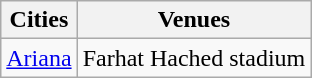<table class="wikitable">
<tr>
<th>Cities</th>
<th>Venues</th>
</tr>
<tr>
<td><a href='#'>Ariana</a></td>
<td>Farhat Hached stadium</td>
</tr>
</table>
